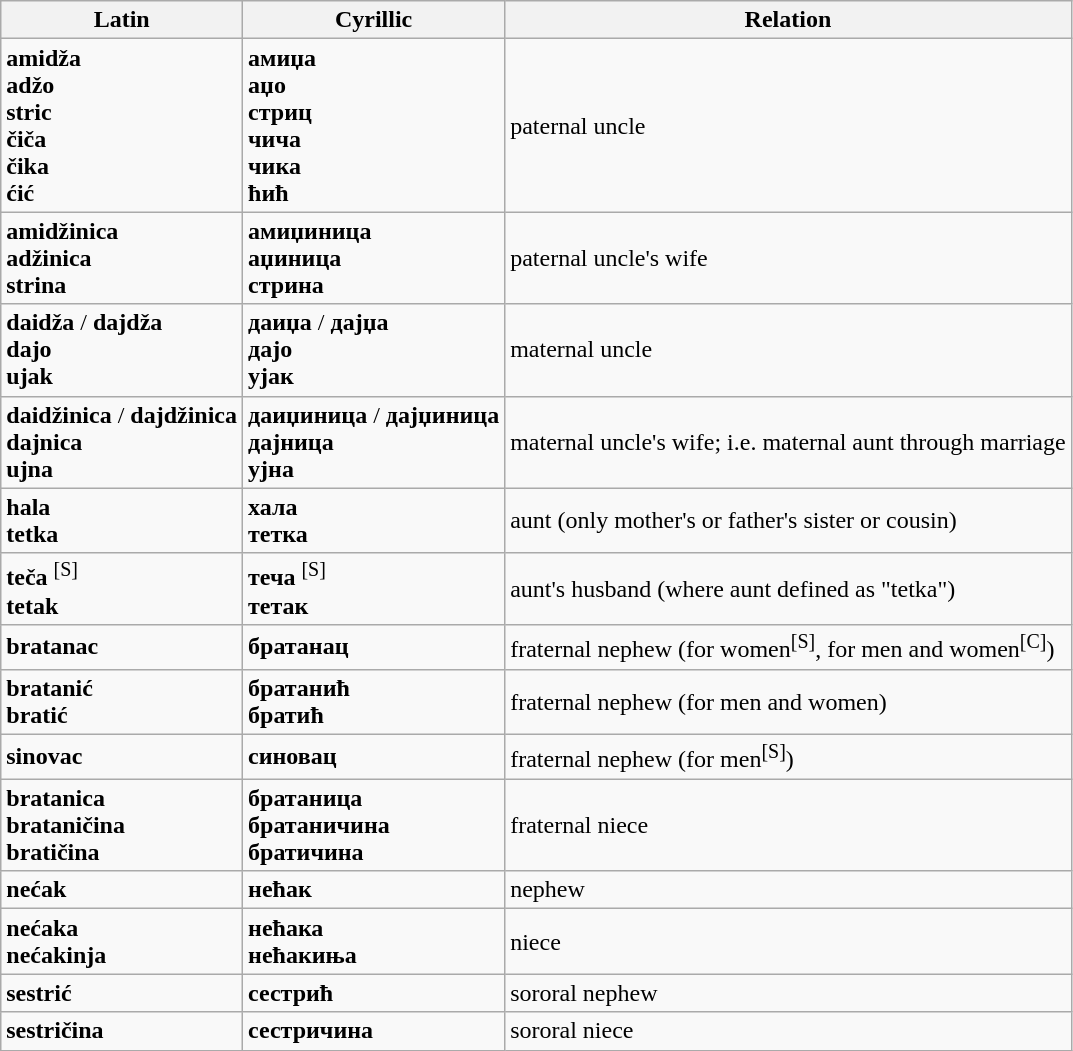<table class="wikitable">
<tr>
<th>Latin</th>
<th>Cyrillic</th>
<th>Relation</th>
</tr>
<tr>
<td><strong>amidža</strong><br><strong>adžo</strong><br><strong>stric</strong><br><strong>čiča</strong><br><strong>čika</strong><br><strong>ćić</strong></td>
<td><strong>амиџа</strong><br><strong>аџо</strong><br><strong>стриц</strong><br><strong>чича</strong><br><strong>чика</strong><br><strong>ћић</strong></td>
<td>paternal uncle</td>
</tr>
<tr>
<td><strong>amidžinica</strong><br><strong>adžinica</strong><br><strong>strina</strong></td>
<td><strong>амиџиница</strong><br><strong>аџиница</strong><br><strong>стрина</strong></td>
<td>paternal uncle's wife</td>
</tr>
<tr>
<td><strong>daidža</strong> / <strong>dajdža</strong><br><strong>dajo</strong><br><strong>ujak</strong></td>
<td><strong>даиџа</strong> / <strong>дајџа</strong><br><strong>дајо</strong><br> <strong>ујак</strong></td>
<td>maternal uncle</td>
</tr>
<tr>
<td><strong>daidžinica</strong> / <strong>dajdžinica</strong><br><strong>dajnica</strong><br><strong>ujna</strong></td>
<td><strong>даиџиница</strong> / <strong>дајџиница</strong><br><strong>дајница</strong><br><strong>ујна</strong></td>
<td>maternal uncle's wife; i.e. maternal aunt through marriage</td>
</tr>
<tr>
<td><strong>hala</strong><br> <strong>tetka</strong></td>
<td><strong>хала</strong><br><strong>тетка</strong></td>
<td>aunt (only mother's or father's sister or cousin)</td>
</tr>
<tr>
<td><strong>teča</strong> <sup>[S]</sup><br><strong>tetak</strong></td>
<td><strong>теча</strong> <sup>[S]</sup><br> <strong>тетак</strong></td>
<td>aunt's husband (where aunt defined as "tetka")</td>
</tr>
<tr>
<td><strong>bratanac</strong></td>
<td><strong>братанац</strong></td>
<td>fraternal nephew (for women<sup>[S]</sup>, for men and women<sup>[C]</sup>)</td>
</tr>
<tr>
<td><strong>bratanić</strong><br><strong>bratić</strong></td>
<td><strong>братанић</strong><br><strong>братић</strong></td>
<td>fraternal nephew (for men and women)</td>
</tr>
<tr>
<td><strong>sinovac</strong></td>
<td><strong>синовац</strong></td>
<td>fraternal nephew (for men<sup>[S]</sup>)</td>
</tr>
<tr>
<td><strong>bratanica</strong><br><strong>brataničina</strong><br><strong>bratičina</strong></td>
<td><strong>братаница</strong><br><strong>братаничина</strong><br><strong>братичина</strong></td>
<td>fraternal niece</td>
</tr>
<tr>
<td><strong>nećak</strong></td>
<td><strong>нећак</strong></td>
<td>nephew</td>
</tr>
<tr>
<td><strong>nećaka</strong><br><strong>nećakinja</strong></td>
<td><strong>нећака</strong><br><strong>нећакиња</strong></td>
<td>niece</td>
</tr>
<tr>
<td><strong>sestrić</strong></td>
<td><strong>сестрић</strong></td>
<td>sororal nephew</td>
</tr>
<tr>
<td><strong>sestričina</strong></td>
<td><strong>сестричина</strong></td>
<td>sororal niece</td>
</tr>
</table>
